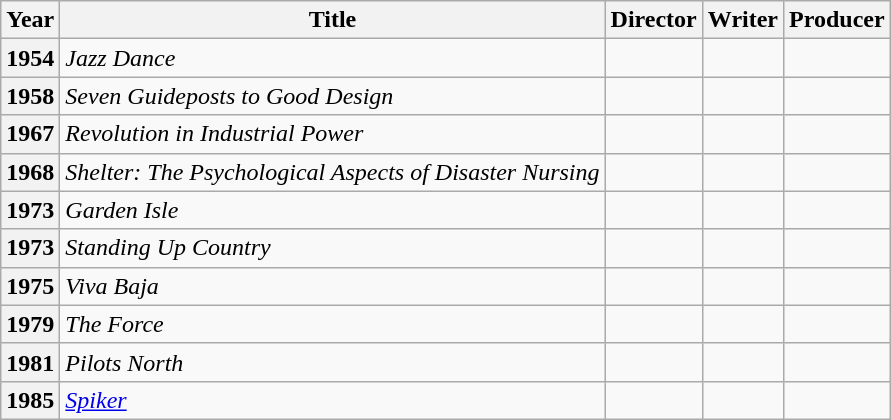<table class="wikitable sortable">
<tr>
<th>Year</th>
<th>Title</th>
<th>Director</th>
<th>Writer</th>
<th>Producer</th>
</tr>
<tr>
<th>1954</th>
<td><em>Jazz Dance</em></td>
<td></td>
<td></td>
<td></td>
</tr>
<tr>
<th>1958</th>
<td><em>Seven Guideposts to Good Design</em></td>
<td></td>
<td></td>
<td></td>
</tr>
<tr>
<th>1967</th>
<td><em>Revolution in Industrial Power</em></td>
<td></td>
<td></td>
<td></td>
</tr>
<tr>
<th>1968</th>
<td><em>Shelter: The Psychological Aspects of Disaster Nursing</em></td>
<td></td>
<td></td>
<td></td>
</tr>
<tr>
<th>1973</th>
<td><em>Garden Isle</em></td>
<td></td>
<td></td>
<td></td>
</tr>
<tr>
<th>1973</th>
<td><em>Standing Up Country</em></td>
<td></td>
<td></td>
<td></td>
</tr>
<tr>
<th>1975</th>
<td><em>Viva Baja</em></td>
<td></td>
<td></td>
<td></td>
</tr>
<tr>
<th>1979</th>
<td><em>The Force</em></td>
<td></td>
<td></td>
<td></td>
</tr>
<tr>
<th>1981</th>
<td><em>Pilots North</em></td>
<td></td>
<td></td>
<td></td>
</tr>
<tr>
<th>1985</th>
<td><em><a href='#'>Spiker</a></em></td>
<td></td>
<td></td>
<td></td>
</tr>
</table>
